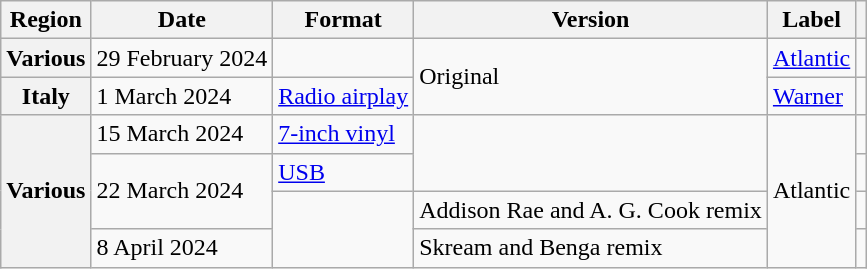<table class="wikitable plainrowheaders">
<tr>
<th scope="col">Region</th>
<th scope="col">Date</th>
<th scope="col">Format</th>
<th scope="col">Version</th>
<th scope="col">Label</th>
<th scope="col"></th>
</tr>
<tr>
<th scope="row">Various</th>
<td>29 February 2024</td>
<td></td>
<td rowspan="2">Original</td>
<td><a href='#'>Atlantic</a></td>
<td style="text-align:center"></td>
</tr>
<tr>
<th scope="row">Italy</th>
<td>1 March 2024</td>
<td><a href='#'>Radio airplay</a></td>
<td><a href='#'>Warner</a></td>
<td style="text-align:center"></td>
</tr>
<tr>
<th scope="row" rowspan="4">Various</th>
<td>15 March 2024</td>
<td><a href='#'>7-inch vinyl</a></td>
<td rowspan="2"></td>
<td rowspan="4">Atlantic</td>
<td style="text-align:center"></td>
</tr>
<tr>
<td rowspan="2">22 March 2024</td>
<td><a href='#'>USB</a></td>
<td style="text-align:center"></td>
</tr>
<tr>
<td rowspan="2"></td>
<td>Addison Rae and A. G. Cook remix</td>
<td style="text-align:center"></td>
</tr>
<tr>
<td>8 April 2024</td>
<td>Skream and Benga remix</td>
<td style="text-align:center"></td>
</tr>
</table>
